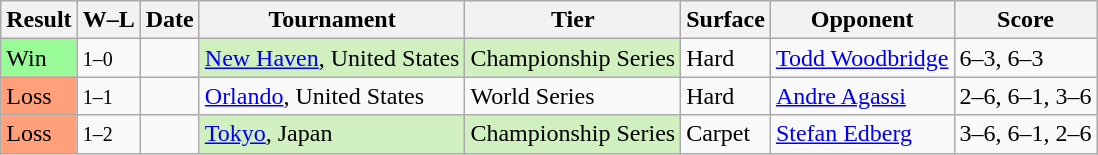<table class="sortable wikitable">
<tr>
<th>Result</th>
<th class=unsortable>W–L</th>
<th>Date</th>
<th>Tournament</th>
<th>Tier</th>
<th>Surface</th>
<th>Opponent</th>
<th class=unsortable>Score</th>
</tr>
<tr>
<td style="background:#98fb98;">Win</td>
<td><small>1–0</small></td>
<td><a href='#'></a></td>
<td style="background:#d0f0c0;"><a href='#'>New Haven</a>, United States</td>
<td style="background:#d0f0c0;">Championship Series</td>
<td>Hard</td>
<td> <a href='#'>Todd Woodbridge</a></td>
<td>6–3, 6–3</td>
</tr>
<tr>
<td bgcolor=FFA07A>Loss</td>
<td><small>1–1</small></td>
<td><a href='#'></a></td>
<td><a href='#'>Orlando</a>, United States</td>
<td>World Series</td>
<td>Hard</td>
<td> <a href='#'>Andre Agassi</a></td>
<td>2–6, 6–1, 3–6</td>
</tr>
<tr>
<td bgcolor=FFA07A>Loss</td>
<td><small>1–2</small></td>
<td><a href='#'></a></td>
<td style="background:#d0f0c0;"><a href='#'>Tokyo</a>, Japan</td>
<td style="background:#d0f0c0;">Championship Series</td>
<td>Carpet</td>
<td> <a href='#'>Stefan Edberg</a></td>
<td>3–6, 6–1, 2–6</td>
</tr>
</table>
